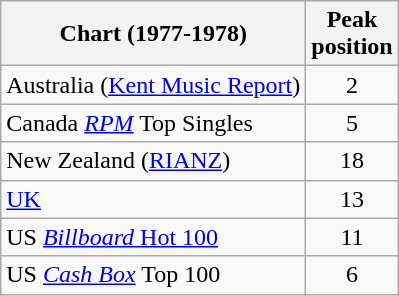<table class="wikitable sortable">
<tr>
<th align="left">Chart (1977-1978)</th>
<th align="left">Peak<br>position</th>
</tr>
<tr>
<td>Australia (<a href='#'>Kent Music Report</a>)</td>
<td style="text-align:center;">2</td>
</tr>
<tr>
<td>Canada <em><a href='#'>RPM</a></em> Top Singles</td>
<td style="text-align:center;">5</td>
</tr>
<tr>
<td>New Zealand (<a href='#'>RIANZ</a>)</td>
<td style="text-align:center;">18</td>
</tr>
<tr>
<td><a href='#'>UK</a></td>
<td style="text-align:center;">13</td>
</tr>
<tr>
<td>US <a href='#'><em>Billboard</em> Hot 100</a></td>
<td style="text-align:center;">11</td>
</tr>
<tr>
<td>US <a href='#'><em>Cash Box</em></a> Top 100</td>
<td align="center">6</td>
</tr>
</table>
